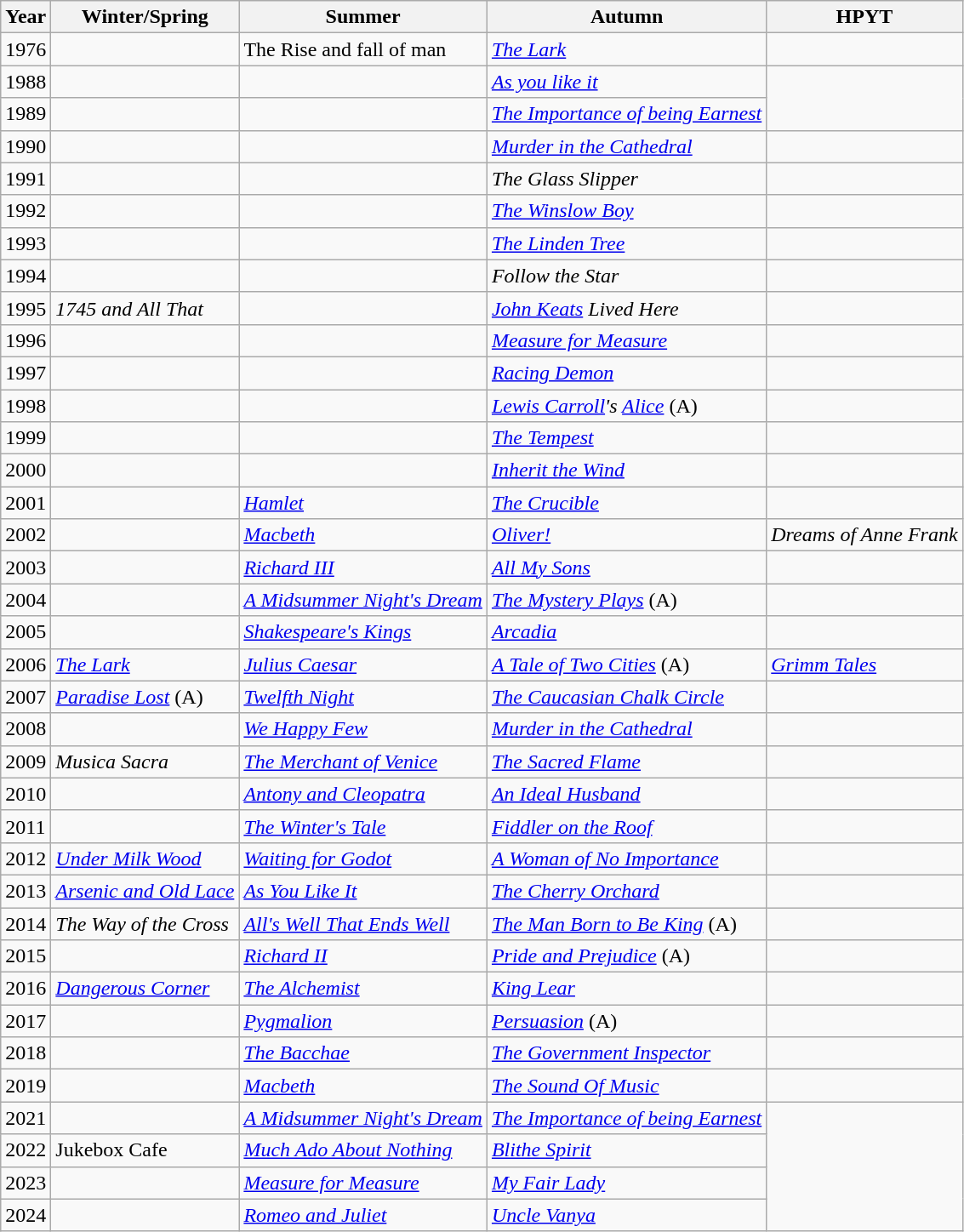<table class="wikitable" border="1">
<tr>
<th>Year</th>
<th>Winter/Spring</th>
<th>Summer</th>
<th>Autumn</th>
<th>HPYT</th>
</tr>
<tr>
<td>1976</td>
<td></td>
<td>The Rise and fall of man</td>
<td><em><a href='#'>The Lark</a></em></td>
<td></td>
</tr>
<tr>
<td>1988</td>
<td></td>
<td></td>
<td><em><a href='#'>As you like it</a></em></td>
</tr>
<tr>
<td>1989</td>
<td></td>
<td></td>
<td><em><a href='#'>The Importance of being Earnest</a></em></td>
</tr>
<tr>
<td>1990</td>
<td></td>
<td></td>
<td><em><a href='#'>Murder in the Cathedral</a></em></td>
<td></td>
</tr>
<tr>
<td>1991</td>
<td></td>
<td></td>
<td><em>The Glass Slipper</em></td>
<td></td>
</tr>
<tr>
<td>1992</td>
<td></td>
<td></td>
<td><em><a href='#'>The Winslow Boy</a></em></td>
<td></td>
</tr>
<tr>
<td>1993</td>
<td></td>
<td></td>
<td><em><a href='#'>The Linden Tree</a></em></td>
<td></td>
</tr>
<tr>
<td>1994</td>
<td></td>
<td></td>
<td><em>Follow the Star</em></td>
<td></td>
</tr>
<tr>
<td>1995</td>
<td><em>1745 and All That</em></td>
<td></td>
<td><em><a href='#'>John Keats</a> Lived Here</em></td>
<td></td>
</tr>
<tr>
<td>1996</td>
<td></td>
<td></td>
<td><em><a href='#'>Measure for Measure</a></em></td>
<td></td>
</tr>
<tr>
<td>1997</td>
<td></td>
<td></td>
<td><em><a href='#'>Racing Demon</a></em></td>
<td></td>
</tr>
<tr>
<td>1998</td>
<td></td>
<td></td>
<td><em><a href='#'>Lewis Carroll</a>'s <a href='#'>Alice</a></em> (A)</td>
<td></td>
</tr>
<tr>
<td>1999</td>
<td></td>
<td></td>
<td><em><a href='#'>The Tempest</a></em></td>
<td></td>
</tr>
<tr>
<td>2000</td>
<td></td>
<td></td>
<td><em><a href='#'>Inherit the Wind</a></em></td>
<td></td>
</tr>
<tr>
<td>2001</td>
<td></td>
<td><em><a href='#'>Hamlet</a></em></td>
<td><em><a href='#'>The Crucible</a></em></td>
<td></td>
</tr>
<tr>
<td>2002</td>
<td></td>
<td><em><a href='#'>Macbeth</a></em></td>
<td><em><a href='#'>Oliver!</a></em></td>
<td><em>Dreams of Anne Frank</em></td>
</tr>
<tr>
<td>2003</td>
<td></td>
<td><em><a href='#'>Richard III</a></em></td>
<td><em><a href='#'>All My Sons</a></em></td>
<td></td>
</tr>
<tr>
<td>2004</td>
<td></td>
<td><em><a href='#'>A Midsummer Night's Dream</a></em></td>
<td><em><a href='#'>The Mystery Plays</a></em> (A)</td>
<td></td>
</tr>
<tr>
<td>2005</td>
<td></td>
<td><em><a href='#'>Shakespeare's Kings</a></em></td>
<td><em><a href='#'>Arcadia</a></em></td>
<td></td>
</tr>
<tr>
<td>2006</td>
<td><em><a href='#'>The Lark</a></em></td>
<td><em><a href='#'>Julius Caesar</a></em></td>
<td><em><a href='#'>A Tale of Two Cities</a></em> (A)</td>
<td><em><a href='#'>Grimm Tales</a></em></td>
</tr>
<tr>
<td>2007</td>
<td><em><a href='#'>Paradise Lost</a></em> (A)</td>
<td><em><a href='#'>Twelfth Night</a></em></td>
<td><em><a href='#'>The Caucasian Chalk Circle</a></em></td>
<td></td>
</tr>
<tr>
<td>2008</td>
<td></td>
<td><em><a href='#'>We Happy Few</a></em></td>
<td><em><a href='#'>Murder in the Cathedral</a></em></td>
<td></td>
</tr>
<tr>
<td>2009</td>
<td><em>Musica Sacra</em></td>
<td><em><a href='#'>The Merchant of Venice</a></em></td>
<td><em><a href='#'>The Sacred Flame</a></em></td>
<td></td>
</tr>
<tr>
<td>2010</td>
<td></td>
<td><em><a href='#'>Antony and Cleopatra</a></em></td>
<td><em><a href='#'>An Ideal Husband</a></em></td>
<td></td>
</tr>
<tr>
<td>2011</td>
<td></td>
<td><em><a href='#'>The Winter's Tale</a></em></td>
<td><em><a href='#'>Fiddler on the Roof</a></em></td>
<td></td>
</tr>
<tr>
<td>2012</td>
<td><em><a href='#'>Under Milk Wood</a></em></td>
<td><em><a href='#'>Waiting for Godot</a></em></td>
<td><em><a href='#'>A Woman of No Importance</a></em></td>
<td></td>
</tr>
<tr>
<td>2013</td>
<td><em><a href='#'>Arsenic and Old Lace</a></em></td>
<td><em><a href='#'>As You Like It</a></em></td>
<td><em><a href='#'>The Cherry Orchard</a></em></td>
<td></td>
</tr>
<tr>
<td>2014</td>
<td><em>The Way of the Cross</em></td>
<td><em><a href='#'>All's Well That Ends Well</a></em></td>
<td><em><a href='#'>The Man Born to Be King</a></em> (A)</td>
<td></td>
</tr>
<tr>
<td>2015</td>
<td></td>
<td><em><a href='#'>Richard II</a></em></td>
<td><em><a href='#'>Pride and Prejudice</a></em> (A)</td>
<td></td>
</tr>
<tr>
<td>2016</td>
<td><em><a href='#'>Dangerous Corner</a></em></td>
<td><em><a href='#'>The Alchemist</a></em></td>
<td><em><a href='#'>King Lear</a></em></td>
<td></td>
</tr>
<tr>
<td>2017</td>
<td></td>
<td><em><a href='#'>Pygmalion</a></em></td>
<td><em><a href='#'>Persuasion</a></em> (A)</td>
<td></td>
</tr>
<tr>
<td>2018</td>
<td></td>
<td><em><a href='#'>The Bacchae</a></em></td>
<td><em><a href='#'>The Government Inspector</a></em></td>
<td></td>
</tr>
<tr>
<td>2019</td>
<td></td>
<td><em><a href='#'>Macbeth</a></em></td>
<td><em><a href='#'>The Sound Of Music</a></em></td>
<td></td>
</tr>
<tr>
<td>2021</td>
<td></td>
<td><em><a href='#'>A Midsummer Night's Dream</a></em></td>
<td><em><a href='#'>The Importance of being Earnest</a></em></td>
</tr>
<tr>
<td>2022</td>
<td>Jukebox Cafe</td>
<td><em><a href='#'>Much Ado About Nothing</a></em></td>
<td><em><a href='#'>Blithe Spirit</a></em></td>
</tr>
<tr>
<td>2023</td>
<td></td>
<td><em><a href='#'>Measure for Measure</a></em></td>
<td><em><a href='#'>My Fair Lady</a></em></td>
</tr>
<tr>
<td>2024</td>
<td></td>
<td><em><a href='#'>Romeo and Juliet</a></em></td>
<td><em><a href='#'>Uncle Vanya</a></em></td>
</tr>
</table>
